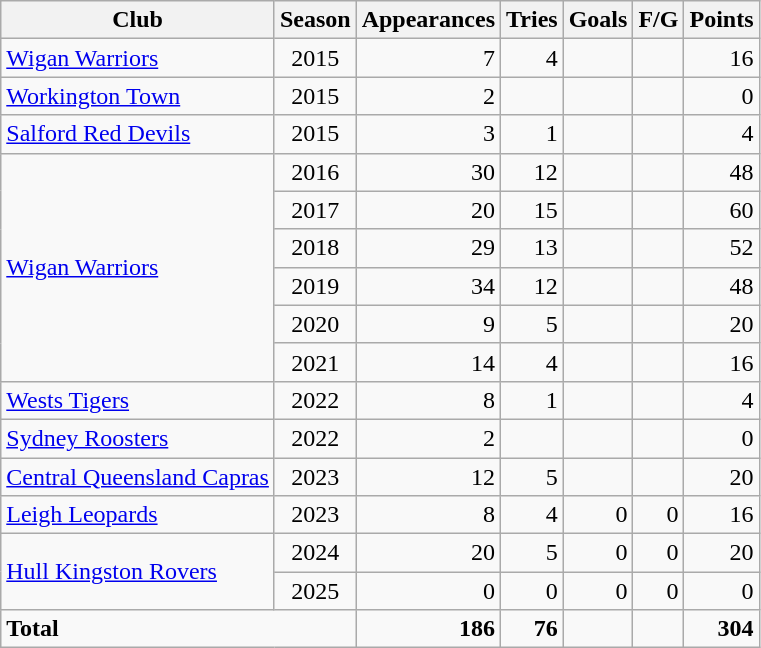<table class="wikitable">
<tr>
<th>Club</th>
<th>Season</th>
<th>Appearances</th>
<th>Tries</th>
<th>Goals</th>
<th>F/G</th>
<th>Points</th>
</tr>
<tr>
<td> <a href='#'>Wigan Warriors</a></td>
<td align=center>2015</td>
<td align=right>7</td>
<td align=right>4</td>
<td align=right></td>
<td align=right></td>
<td align=right>16</td>
</tr>
<tr>
<td> <a href='#'>Workington Town</a></td>
<td align=center>2015</td>
<td align=right>2</td>
<td align=right></td>
<td align=right></td>
<td align=right></td>
<td align=right>0</td>
</tr>
<tr>
<td> <a href='#'>Salford Red Devils</a></td>
<td align=center>2015</td>
<td align=right>3</td>
<td align=right>1</td>
<td align=right></td>
<td align=right></td>
<td align=right>4</td>
</tr>
<tr>
<td rowspan="6"> <a href='#'>Wigan Warriors</a></td>
<td align=center>2016</td>
<td align=right>30</td>
<td align=right>12</td>
<td align=right></td>
<td align=right></td>
<td align=right>48</td>
</tr>
<tr>
<td align=center>2017</td>
<td align=right>20</td>
<td align=right>15</td>
<td align=right></td>
<td align=right></td>
<td align=right>60</td>
</tr>
<tr>
<td align=center>2018</td>
<td align=right>29</td>
<td align=right>13</td>
<td align=right></td>
<td align=right></td>
<td align=right>52</td>
</tr>
<tr>
<td align=center>2019</td>
<td align=right>34</td>
<td align=right>12</td>
<td align=right></td>
<td align=right></td>
<td align=right>48</td>
</tr>
<tr>
<td align=center>2020</td>
<td align=right>9</td>
<td align=right>5</td>
<td align=right></td>
<td align=right></td>
<td align=right>20</td>
</tr>
<tr>
<td align=center>2021</td>
<td align=right>14</td>
<td align=right>4</td>
<td align=right></td>
<td align=right></td>
<td align=right>16</td>
</tr>
<tr>
<td> <a href='#'>Wests Tigers</a></td>
<td align=center>2022</td>
<td align=right>8</td>
<td align=right>1</td>
<td align=right></td>
<td align=right></td>
<td align=right>4</td>
</tr>
<tr>
<td> <a href='#'>Sydney Roosters</a></td>
<td align=center>2022</td>
<td align=right>2</td>
<td align=right></td>
<td align=right></td>
<td align=right></td>
<td align=right>0</td>
</tr>
<tr>
<td> <a href='#'>Central Queensland Capras</a></td>
<td align=center>2023</td>
<td align=right>12</td>
<td align=right>5</td>
<td align=right></td>
<td align=right></td>
<td align=right>20</td>
</tr>
<tr>
<td> <a href='#'>Leigh Leopards</a></td>
<td align=center>2023</td>
<td align=right>8</td>
<td align=right>4</td>
<td align=right>0</td>
<td align=right>0</td>
<td align=right>16</td>
</tr>
<tr>
<td rowspan="2"> <a href='#'>Hull Kingston Rovers</a></td>
<td align=center>2024</td>
<td align=right>20</td>
<td align=right>5</td>
<td align=right>0</td>
<td align=right>0</td>
<td align=right>20</td>
</tr>
<tr>
<td align=center>2025</td>
<td align=right>0</td>
<td align=right>0</td>
<td align=right>0</td>
<td align=right>0</td>
<td align=right>0</td>
</tr>
<tr>
<td colspan="2"><strong>Total</strong></td>
<td align=right><strong>186</strong></td>
<td align=right><strong>76</strong></td>
<td align=right></td>
<td align=right></td>
<td align=right><strong>304</strong></td>
</tr>
</table>
